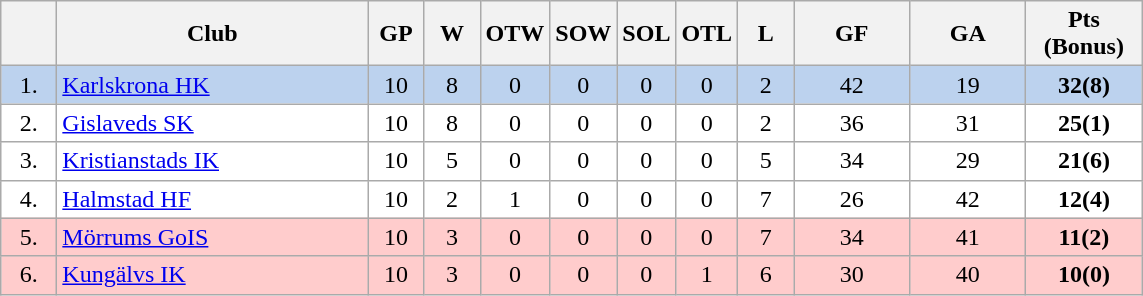<table class="wikitable">
<tr>
<th width="30"></th>
<th width="200">Club</th>
<th width="30">GP</th>
<th width="30">W</th>
<th width="30">OTW</th>
<th width="30">SOW</th>
<th width="30">SOL</th>
<th width="30">OTL</th>
<th width="30">L</th>
<th width="70">GF</th>
<th width="70">GA</th>
<th width="70">Pts (Bonus)</th>
</tr>
<tr bgcolor="#BCD2EE" align="center">
<td>1.</td>
<td align="left"><a href='#'>Karlskrona HK</a></td>
<td>10</td>
<td>8</td>
<td>0</td>
<td>0</td>
<td>0</td>
<td>0</td>
<td>2</td>
<td>42</td>
<td>19</td>
<td><strong>32(8)</strong></td>
</tr>
<tr bgcolor="#FFFFFF" align="center">
<td>2.</td>
<td align="left"><a href='#'>Gislaveds SK</a></td>
<td>10</td>
<td>8</td>
<td>0</td>
<td>0</td>
<td>0</td>
<td>0</td>
<td>2</td>
<td>36</td>
<td>31</td>
<td><strong>25(1)</strong></td>
</tr>
<tr bgcolor="#FFFFFF" align="center">
<td>3.</td>
<td align="left"><a href='#'>Kristianstads IK</a></td>
<td>10</td>
<td>5</td>
<td>0</td>
<td>0</td>
<td>0</td>
<td>0</td>
<td>5</td>
<td>34</td>
<td>29</td>
<td><strong>21(6)</strong></td>
</tr>
<tr bgcolor="#FFFFFF" align="center">
<td>4.</td>
<td align="left"><a href='#'>Halmstad HF</a></td>
<td>10</td>
<td>2</td>
<td>1</td>
<td>0</td>
<td>0</td>
<td>0</td>
<td>7</td>
<td>26</td>
<td>42</td>
<td><strong>12(4)</strong></td>
</tr>
<tr bgcolor="#FFCCCC" align="center">
<td>5.</td>
<td align="left"><a href='#'>Mörrums GoIS</a></td>
<td>10</td>
<td>3</td>
<td>0</td>
<td>0</td>
<td>0</td>
<td>0</td>
<td>7</td>
<td>34</td>
<td>41</td>
<td><strong>11(2)</strong></td>
</tr>
<tr bgcolor="#FFCCCC" align="center">
<td>6.</td>
<td align="left"><a href='#'>Kungälvs IK</a></td>
<td>10</td>
<td>3</td>
<td>0</td>
<td>0</td>
<td>0</td>
<td>1</td>
<td>6</td>
<td>30</td>
<td>40</td>
<td><strong>10(0)</strong></td>
</tr>
</table>
